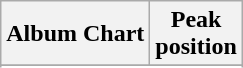<table class="wikitable sortable plainrowheaders">
<tr>
<th>Album Chart</th>
<th>Peak<br>position</th>
</tr>
<tr>
</tr>
<tr>
</tr>
<tr>
</tr>
<tr>
</tr>
<tr>
</tr>
<tr>
</tr>
<tr>
</tr>
</table>
